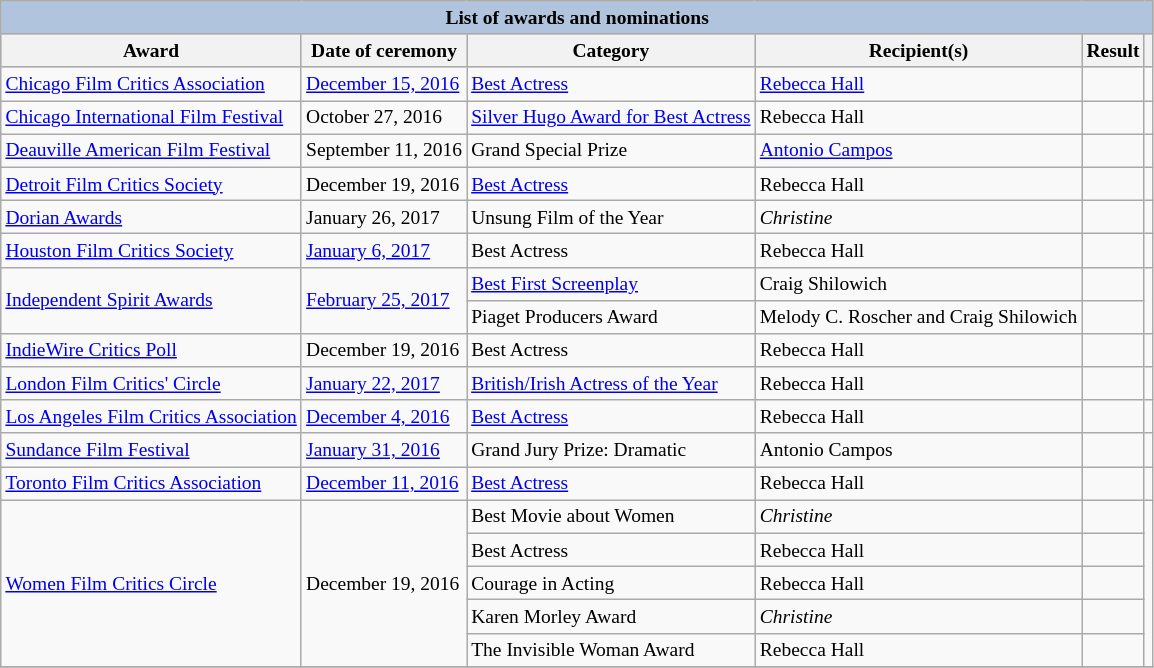<table class="wikitable sortable" style="font-size:small;">
<tr style="background:#ccc; text-align:center;">
<th colspan="6" style="background: LightSteelBlue;">List of awards and nominations</th>
</tr>
<tr style="background:#ccc; text-align:center;">
<th>Award</th>
<th>Date of ceremony</th>
<th>Category</th>
<th>Recipient(s)</th>
<th>Result</th>
<th class="unsortable"></th>
</tr>
<tr>
<td><a href='#'>Chicago Film Critics Association</a></td>
<td><a href='#'>December 15, 2016</a></td>
<td><a href='#'>Best Actress</a></td>
<td><a href='#'>Rebecca Hall</a></td>
<td></td>
<td style="text-align:center;"></td>
</tr>
<tr>
<td><a href='#'>Chicago International Film Festival</a></td>
<td>October 27, 2016</td>
<td><a href='#'>Silver Hugo Award for Best Actress</a></td>
<td>Rebecca Hall</td>
<td></td>
<td style="text-align:center;"></td>
</tr>
<tr>
<td><a href='#'>Deauville American Film Festival</a></td>
<td>September 11, 2016</td>
<td>Grand Special Prize</td>
<td><a href='#'>Antonio Campos</a></td>
<td></td>
<td style="text-align:center;"></td>
</tr>
<tr>
<td><a href='#'>Detroit Film Critics Society</a></td>
<td>December 19, 2016</td>
<td><a href='#'>Best Actress</a></td>
<td>Rebecca Hall</td>
<td></td>
<td style="text-align:center;"></td>
</tr>
<tr>
<td><a href='#'>Dorian Awards</a></td>
<td>January 26, 2017</td>
<td>Unsung Film of the Year</td>
<td><em>Christine</em></td>
<td></td>
<td style="text-align:center;"></td>
</tr>
<tr>
<td><a href='#'>Houston Film Critics Society</a></td>
<td><a href='#'>January 6, 2017</a></td>
<td>Best Actress</td>
<td>Rebecca Hall</td>
<td></td>
<td style="text-align:center;"></td>
</tr>
<tr>
<td rowspan="2"><a href='#'>Independent Spirit Awards</a></td>
<td rowspan="2"><a href='#'>February 25, 2017</a></td>
<td><a href='#'>Best First Screenplay</a></td>
<td>Craig Shilowich</td>
<td></td>
<td rowspan="2" style="text-align:center;"></td>
</tr>
<tr>
<td>Piaget Producers Award</td>
<td>Melody C. Roscher and Craig Shilowich</td>
<td></td>
</tr>
<tr>
<td><a href='#'>IndieWire Critics Poll</a></td>
<td>December 19, 2016</td>
<td>Best Actress</td>
<td>Rebecca Hall</td>
<td></td>
<td style="text-align:center;"></td>
</tr>
<tr>
<td><a href='#'>London Film Critics' Circle</a></td>
<td><a href='#'>January 22, 2017</a></td>
<td><a href='#'>British/Irish Actress of the Year</a></td>
<td>Rebecca Hall</td>
<td></td>
<td style="text-align:center;"></td>
</tr>
<tr>
<td><a href='#'>Los Angeles Film Critics Association</a></td>
<td><a href='#'>December 4, 2016</a></td>
<td><a href='#'>Best Actress</a></td>
<td>Rebecca Hall</td>
<td></td>
<td style="text-align:center;"></td>
</tr>
<tr>
<td><a href='#'>Sundance Film Festival</a></td>
<td><a href='#'>January 31, 2016</a></td>
<td>Grand Jury Prize: Dramatic</td>
<td>Antonio Campos</td>
<td></td>
<td style="text-align:center;"></td>
</tr>
<tr>
<td><a href='#'>Toronto Film Critics Association</a></td>
<td><a href='#'>December 11, 2016</a></td>
<td><a href='#'>Best Actress</a></td>
<td>Rebecca Hall</td>
<td></td>
<td style="text-align:center;"></td>
</tr>
<tr>
<td rowspan="5"><a href='#'>Women Film Critics Circle</a></td>
<td rowspan="5">December 19, 2016</td>
<td>Best Movie about Women</td>
<td><em>Christine</em></td>
<td></td>
<td rowspan="5" style="text-align:center;"></td>
</tr>
<tr>
<td>Best Actress</td>
<td>Rebecca Hall</td>
<td></td>
</tr>
<tr>
<td>Courage in Acting</td>
<td>Rebecca Hall</td>
<td></td>
</tr>
<tr>
<td>Karen Morley Award</td>
<td><em>Christine</em></td>
<td></td>
</tr>
<tr>
<td>The Invisible Woman Award</td>
<td>Rebecca Hall</td>
<td></td>
</tr>
<tr>
</tr>
</table>
